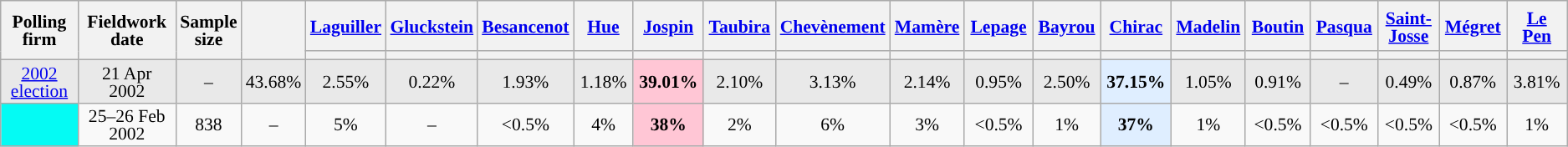<table class="wikitable sortable" style="text-align:center;font-size:90%;line-height:14px;">
<tr style="height:40px;">
<th style="width:100px;" rowspan="2">Polling firm</th>
<th style="width:110px;" rowspan="2">Fieldwork date</th>
<th style="width:35px;" rowspan="2">Sample<br>size</th>
<th style="width:30px;" rowspan="2"></th>
<th class="unsortable" style="width:60px;"><a href='#'>Laguiller</a><br></th>
<th class="unsortable" style="width:60px;"><a href='#'>Gluckstein</a><br></th>
<th class="unsortable" style="width:60px;"><a href='#'>Besancenot</a><br></th>
<th class="unsortable" style="width:60px;"><a href='#'>Hue</a><br></th>
<th class="unsortable" style="width:60px;"><a href='#'>Jospin</a><br></th>
<th class="unsortable" style="width:60px;"><a href='#'>Taubira</a><br></th>
<th class="unsortable" style="width:60px;"><a href='#'>Chevènement</a><br></th>
<th class="unsortable" style="width:60px;"><a href='#'>Mamère</a><br></th>
<th class="unsortable" style="width:60px;"><a href='#'>Lepage</a><br></th>
<th class="unsortable" style="width:60px;"><a href='#'>Bayrou</a><br></th>
<th class="unsortable" style="width:60px;"><a href='#'>Chirac</a><br></th>
<th class="unsortable" style="width:60px;"><a href='#'>Madelin</a><br></th>
<th class="unsortable" style="width:60px;"><a href='#'>Boutin</a><br></th>
<th class="unsortable" style="width:60px;"><a href='#'>Pasqua</a><br></th>
<th class="unsortable" style="width:60px;"><a href='#'>Saint-<br>Josse</a><br></th>
<th class="unsortable" style="width:60px;"><a href='#'>Mégret</a><br></th>
<th class="unsortable" style="width:60px;"><a href='#'>Le Pen</a><br></th>
</tr>
<tr>
<th style="background:"></th>
<th style="background:"></th>
<th style="background:"></th>
<th style="background:"></th>
<th style="background:"></th>
<th style="background:"></th>
<th style="background:"></th>
<th style="background:"></th>
<th style="background:"></th>
<th style="background:"></th>
<th style="background:"></th>
<th style="background:"></th>
<th style="background:"></th>
<th style="background:"></th>
<th style="background:"></th>
<th style="background:"></th>
<th style="background:"></th>
</tr>
<tr style="background:#E9E9E9;">
<td><a href='#'>2002 election</a></td>
<td data-sort-value="2002-04-21">21 Apr 2002</td>
<td>–</td>
<td>43.68%</td>
<td>2.55%</td>
<td>0.22%</td>
<td>1.93%</td>
<td>1.18%</td>
<td style="background:#FFC6D5;"><strong>39.01%</strong></td>
<td>2.10%</td>
<td>3.13%</td>
<td>2.14%</td>
<td>0.95%</td>
<td>2.50%</td>
<td style="background:#DFEEFF;"><strong>37.15%</strong></td>
<td>1.05%</td>
<td>0.91%</td>
<td>–</td>
<td>0.49%</td>
<td>0.87%</td>
<td>3.81%</td>
</tr>
<tr>
<td style="background:#04FBF4;"></td>
<td data-sort-value="2002-02-26">25–26 Feb 2002</td>
<td>838</td>
<td>–</td>
<td>5%</td>
<td>–</td>
<td data-sort-value="0%"><0.5%</td>
<td>4%</td>
<td style="background:#FFC6D5;"><strong>38%</strong></td>
<td>2%</td>
<td>6%</td>
<td>3%</td>
<td data-sort-value="0%"><0.5%</td>
<td>1%</td>
<td style="background:#DFEEFF;"><strong>37%</strong></td>
<td>1%</td>
<td data-sort-value="0%"><0.5%</td>
<td data-sort-value="0%"><0.5%</td>
<td data-sort-value="0%"><0.5%</td>
<td data-sort-value="0%"><0.5%</td>
<td>1%</td>
</tr>
</table>
